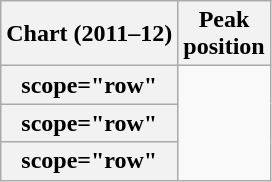<table class="wikitable sortable plainrowheaders">
<tr>
<th scope="col">Chart (2011–12)</th>
<th scope="col">Peak<br>position</th>
</tr>
<tr>
<th>scope="row" </th>
</tr>
<tr>
<th>scope="row" </th>
</tr>
<tr>
<th>scope="row" </th>
</tr>
</table>
